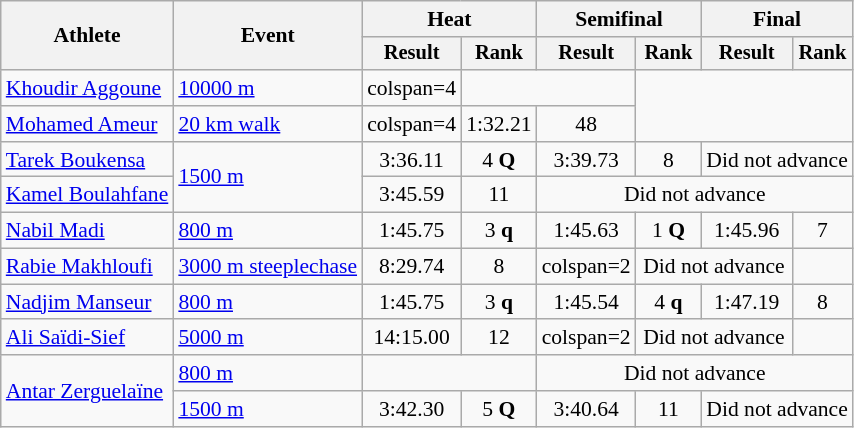<table class=wikitable style="font-size:90%">
<tr>
<th rowspan="2">Athlete</th>
<th rowspan="2">Event</th>
<th colspan="2">Heat</th>
<th colspan="2">Semifinal</th>
<th colspan="2">Final</th>
</tr>
<tr style="font-size:95%">
<th>Result</th>
<th>Rank</th>
<th>Result</th>
<th>Rank</th>
<th>Result</th>
<th>Rank</th>
</tr>
<tr align=center>
<td align=left><a href='#'>Khoudir Aggoune</a></td>
<td align=left><a href='#'>10000 m</a></td>
<td>colspan=4 </td>
<td colspan=2></td>
</tr>
<tr align=center>
<td align=left><a href='#'>Mohamed Ameur</a></td>
<td align=left><a href='#'>20 km walk</a></td>
<td>colspan=4 </td>
<td>1:32.21</td>
<td>48</td>
</tr>
<tr align=center>
<td align=left><a href='#'>Tarek Boukensa</a></td>
<td align=left rowspan=2><a href='#'>1500 m</a></td>
<td>3:36.11</td>
<td>4 <strong>Q</strong></td>
<td>3:39.73</td>
<td>8</td>
<td colspan=2>Did not advance</td>
</tr>
<tr align=center>
<td align=left><a href='#'>Kamel Boulahfane</a></td>
<td>3:45.59</td>
<td>11</td>
<td colspan=4>Did not advance</td>
</tr>
<tr align=center>
<td align=left><a href='#'>Nabil Madi</a></td>
<td align=left><a href='#'>800 m</a></td>
<td>1:45.75</td>
<td>3 <strong>q</strong></td>
<td>1:45.63</td>
<td>1 <strong>Q</strong></td>
<td>1:45.96</td>
<td>7</td>
</tr>
<tr align=center>
<td align=left><a href='#'>Rabie Makhloufi</a></td>
<td align=left><a href='#'>3000 m steeplechase</a></td>
<td>8:29.74</td>
<td>8</td>
<td>colspan=2 </td>
<td colspan=2>Did not advance</td>
</tr>
<tr align=center>
<td align=left><a href='#'>Nadjim Manseur</a></td>
<td align=left><a href='#'>800 m</a></td>
<td>1:45.75</td>
<td>3 <strong>q</strong></td>
<td>1:45.54</td>
<td>4 <strong>q</strong></td>
<td>1:47.19</td>
<td>8</td>
</tr>
<tr align=center>
<td align=left><a href='#'>Ali Saïdi-Sief</a></td>
<td align=left><a href='#'>5000 m</a></td>
<td>14:15.00</td>
<td>12</td>
<td>colspan=2 </td>
<td colspan=2>Did not advance</td>
</tr>
<tr align=center>
<td align=left rowspan=2><a href='#'>Antar Zerguelaïne</a></td>
<td align=left><a href='#'>800 m</a></td>
<td colspan=2></td>
<td colspan=4>Did not advance</td>
</tr>
<tr align=center>
<td align=left><a href='#'>1500 m</a></td>
<td>3:42.30</td>
<td>5 <strong>Q</strong></td>
<td>3:40.64</td>
<td>11</td>
<td colspan=2>Did not advance</td>
</tr>
</table>
